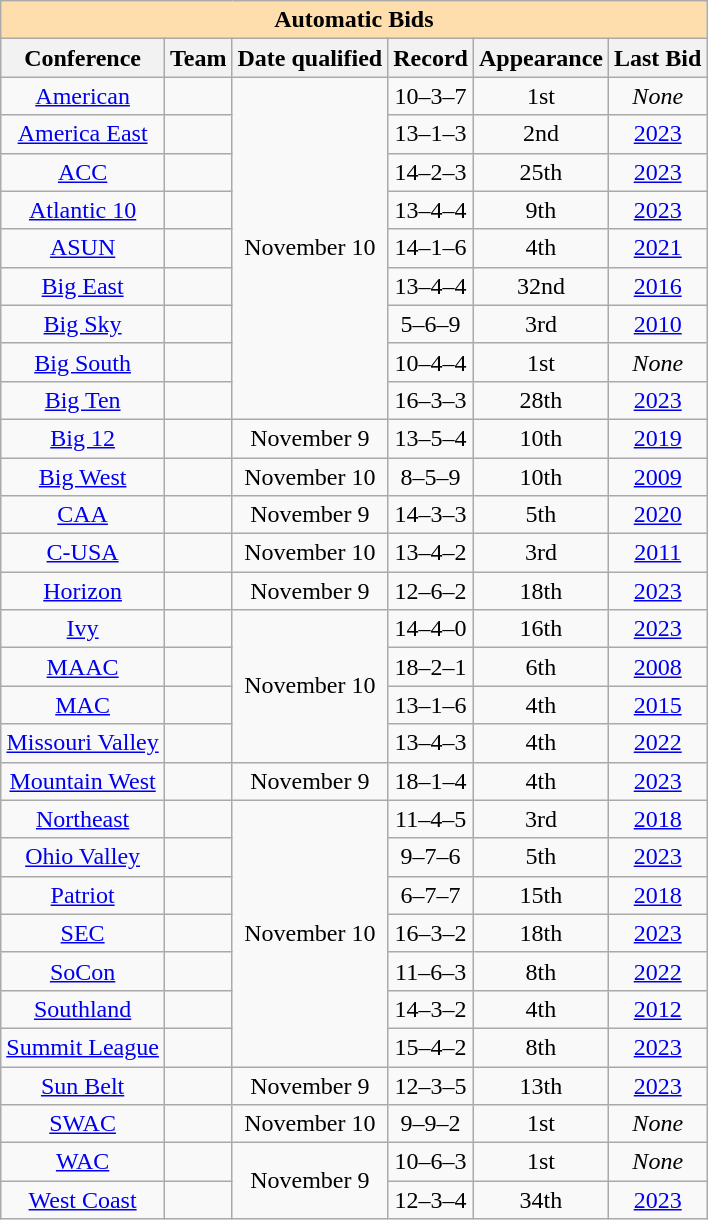<table class="wikitable sortable" style="text-align: center;">
<tr>
<th colspan="6" style="background:#ffdead;">Automatic Bids</th>
</tr>
<tr>
<th scope="col">Conference</th>
<th scope="col">Team</th>
<th scope="col">Date qualified</th>
<th scope="col" data-sort-type="number">Record</th>
<th scope="col">Appearance</th>
<th scope="col">Last Bid</th>
</tr>
<tr>
<td><a href='#'>American</a></td>
<td style=><a href='#'></a></td>
<td rowspan=9>November 10</td>
<td>10–3–7</td>
<td>1st</td>
<td><em>None</em></td>
</tr>
<tr>
<td><a href='#'>America East</a></td>
<td style=><a href='#'></a></td>
<td>13–1–3</td>
<td>2nd</td>
<td><a href='#'>2023</a></td>
</tr>
<tr>
<td><a href='#'>ACC</a></td>
<td style=><a href='#'></a></td>
<td>14–2–3</td>
<td>25th</td>
<td><a href='#'>2023</a></td>
</tr>
<tr>
<td><a href='#'>Atlantic 10</a></td>
<td style=><a href='#'></a></td>
<td>13–4–4</td>
<td>9th</td>
<td><a href='#'>2023</a></td>
</tr>
<tr>
<td><a href='#'>ASUN</a></td>
<td style=><a href='#'></a></td>
<td>14–1–6</td>
<td>4th</td>
<td><a href='#'>2021</a></td>
</tr>
<tr>
<td><a href='#'>Big East</a></td>
<td style=><a href='#'></a></td>
<td>13–4–4</td>
<td>32nd</td>
<td><a href='#'>2016</a></td>
</tr>
<tr>
<td><a href='#'>Big Sky</a></td>
<td style=><a href='#'></a></td>
<td>5–6–9</td>
<td>3rd</td>
<td><a href='#'>2010</a></td>
</tr>
<tr>
<td><a href='#'>Big South</a></td>
<td style=><a href='#'></a></td>
<td>10–4–4</td>
<td>1st</td>
<td><em>None</em></td>
</tr>
<tr>
<td><a href='#'>Big Ten</a></td>
<td style=><a href='#'></a></td>
<td>16–3–3</td>
<td>28th</td>
<td><a href='#'>2023</a></td>
</tr>
<tr>
<td><a href='#'>Big 12</a></td>
<td style=><a href='#'></a></td>
<td>November 9</td>
<td>13–5–4</td>
<td>10th</td>
<td><a href='#'>2019</a></td>
</tr>
<tr>
<td><a href='#'>Big West</a></td>
<td style=><a href='#'></a></td>
<td>November 10</td>
<td>8–5–9</td>
<td>10th</td>
<td><a href='#'>2009</a></td>
</tr>
<tr>
<td><a href='#'>CAA</a></td>
<td style=><a href='#'></a></td>
<td>November 9</td>
<td>14–3–3</td>
<td>5th</td>
<td><a href='#'>2020</a></td>
</tr>
<tr>
<td><a href='#'>C-USA</a></td>
<td style=><a href='#'></a></td>
<td>November 10</td>
<td>13–4–2</td>
<td>3rd</td>
<td><a href='#'>2011</a></td>
</tr>
<tr>
<td><a href='#'>Horizon</a></td>
<td style=><a href='#'></a></td>
<td>November 9</td>
<td>12–6–2</td>
<td>18th</td>
<td><a href='#'>2023</a></td>
</tr>
<tr>
<td><a href='#'>Ivy</a></td>
<td style=><a href='#'></a></td>
<td rowspan=4>November 10</td>
<td>14–4–0</td>
<td>16th</td>
<td><a href='#'>2023</a></td>
</tr>
<tr>
<td><a href='#'>MAAC</a></td>
<td style=><a href='#'></a></td>
<td>18–2–1</td>
<td>6th</td>
<td><a href='#'>2008</a></td>
</tr>
<tr>
<td><a href='#'>MAC</a></td>
<td style=><a href='#'></a></td>
<td>13–1–6</td>
<td>4th</td>
<td><a href='#'>2015</a></td>
</tr>
<tr>
<td><a href='#'>Missouri Valley</a></td>
<td style=><a href='#'></a></td>
<td>13–4–3</td>
<td>4th</td>
<td><a href='#'>2022</a></td>
</tr>
<tr>
<td><a href='#'>Mountain West</a></td>
<td style=><a href='#'></a></td>
<td>November 9</td>
<td>18–1–4</td>
<td>4th</td>
<td><a href='#'>2023</a></td>
</tr>
<tr>
<td><a href='#'>Northeast</a></td>
<td style=><a href='#'></a></td>
<td rowspan=7>November 10</td>
<td>11–4–5</td>
<td>3rd</td>
<td><a href='#'>2018</a></td>
</tr>
<tr>
<td><a href='#'>Ohio Valley</a></td>
<td style=><a href='#'></a></td>
<td>9–7–6</td>
<td>5th</td>
<td><a href='#'>2023</a></td>
</tr>
<tr>
<td><a href='#'>Patriot</a></td>
<td style=><a href='#'></a></td>
<td>6–7–7</td>
<td>15th</td>
<td><a href='#'>2018</a></td>
</tr>
<tr>
<td><a href='#'>SEC</a></td>
<td style=><a href='#'></a></td>
<td>16–3–2</td>
<td>18th</td>
<td><a href='#'>2023</a></td>
</tr>
<tr>
<td><a href='#'>SoCon</a></td>
<td style=><a href='#'></a></td>
<td>11–6–3</td>
<td>8th</td>
<td><a href='#'>2022</a></td>
</tr>
<tr>
<td><a href='#'>Southland</a></td>
<td style=><a href='#'></a></td>
<td>14–3–2</td>
<td>4th</td>
<td><a href='#'>2012</a></td>
</tr>
<tr>
<td><a href='#'>Summit League</a></td>
<td style=><a href='#'></a></td>
<td>15–4–2</td>
<td>8th</td>
<td><a href='#'>2023</a></td>
</tr>
<tr>
<td><a href='#'>Sun Belt</a></td>
<td style=><a href='#'></a></td>
<td>November 9</td>
<td>12–3–5</td>
<td>13th</td>
<td><a href='#'>2023</a></td>
</tr>
<tr>
<td><a href='#'>SWAC</a></td>
<td style=><a href='#'></a></td>
<td>November 10</td>
<td>9–9–2</td>
<td>1st</td>
<td><em>None</em></td>
</tr>
<tr>
<td><a href='#'>WAC</a></td>
<td style=><a href='#'></a></td>
<td rowspan=2>November 9</td>
<td>10–6–3</td>
<td>1st</td>
<td><em>None</em></td>
</tr>
<tr>
<td><a href='#'>West Coast</a></td>
<td style=><a href='#'></a></td>
<td>12–3–4</td>
<td>34th</td>
<td><a href='#'>2023</a></td>
</tr>
</table>
